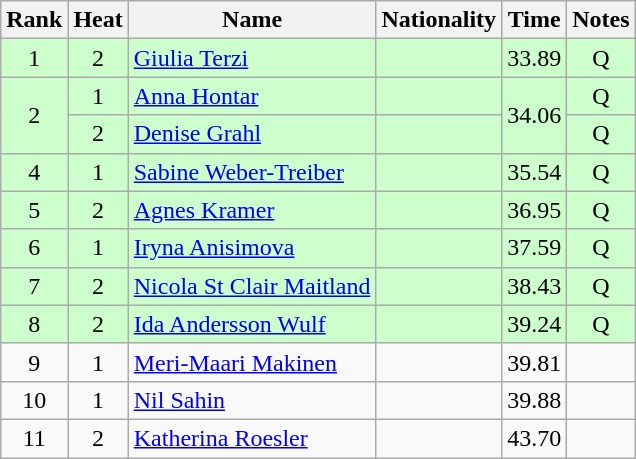<table class="wikitable sortable" style="text-align:center">
<tr>
<th>Rank</th>
<th>Heat</th>
<th>Name</th>
<th>Nationality</th>
<th>Time</th>
<th>Notes</th>
</tr>
<tr bgcolor=ccffcc>
<td>1</td>
<td>2</td>
<td align=left><a href='#'>Giulia Terzi</a></td>
<td align=left></td>
<td>33.89</td>
<td>Q</td>
</tr>
<tr bgcolor=ccffcc>
<td rowspan=2>2</td>
<td>1</td>
<td align=left><a href='#'>Anna Hontar</a></td>
<td align=left></td>
<td rowspan=2>34.06</td>
<td>Q</td>
</tr>
<tr bgcolor=ccffcc>
<td>2</td>
<td align=left><a href='#'>Denise Grahl</a></td>
<td align=left></td>
<td>Q</td>
</tr>
<tr bgcolor=ccffcc>
<td>4</td>
<td>1</td>
<td align=left><a href='#'>Sabine Weber-Treiber</a></td>
<td align=left></td>
<td>35.54</td>
<td>Q</td>
</tr>
<tr bgcolor=ccffcc>
<td>5</td>
<td>2</td>
<td align=left><a href='#'>Agnes Kramer</a></td>
<td align=left></td>
<td>36.95</td>
<td>Q</td>
</tr>
<tr bgcolor=ccffcc>
<td>6</td>
<td>1</td>
<td align=left><a href='#'>Iryna Anisimova</a></td>
<td align=left></td>
<td>37.59</td>
<td>Q</td>
</tr>
<tr bgcolor=ccffcc>
<td>7</td>
<td>2</td>
<td align=left><a href='#'>Nicola St Clair Maitland</a></td>
<td align=left></td>
<td>38.43</td>
<td>Q</td>
</tr>
<tr bgcolor=ccffcc>
<td>8</td>
<td>2</td>
<td align=left><a href='#'>Ida Andersson Wulf</a></td>
<td align=left></td>
<td>39.24</td>
<td>Q</td>
</tr>
<tr>
<td>9</td>
<td>1</td>
<td align=left><a href='#'>Meri-Maari Makinen</a></td>
<td align=left></td>
<td>39.81</td>
<td></td>
</tr>
<tr>
<td>10</td>
<td>1</td>
<td align=left><a href='#'>Nil Sahin</a></td>
<td align=left></td>
<td>39.88</td>
<td></td>
</tr>
<tr>
<td>11</td>
<td>2</td>
<td align=left><a href='#'>Katherina Roesler</a></td>
<td align=left></td>
<td>43.70</td>
<td></td>
</tr>
</table>
